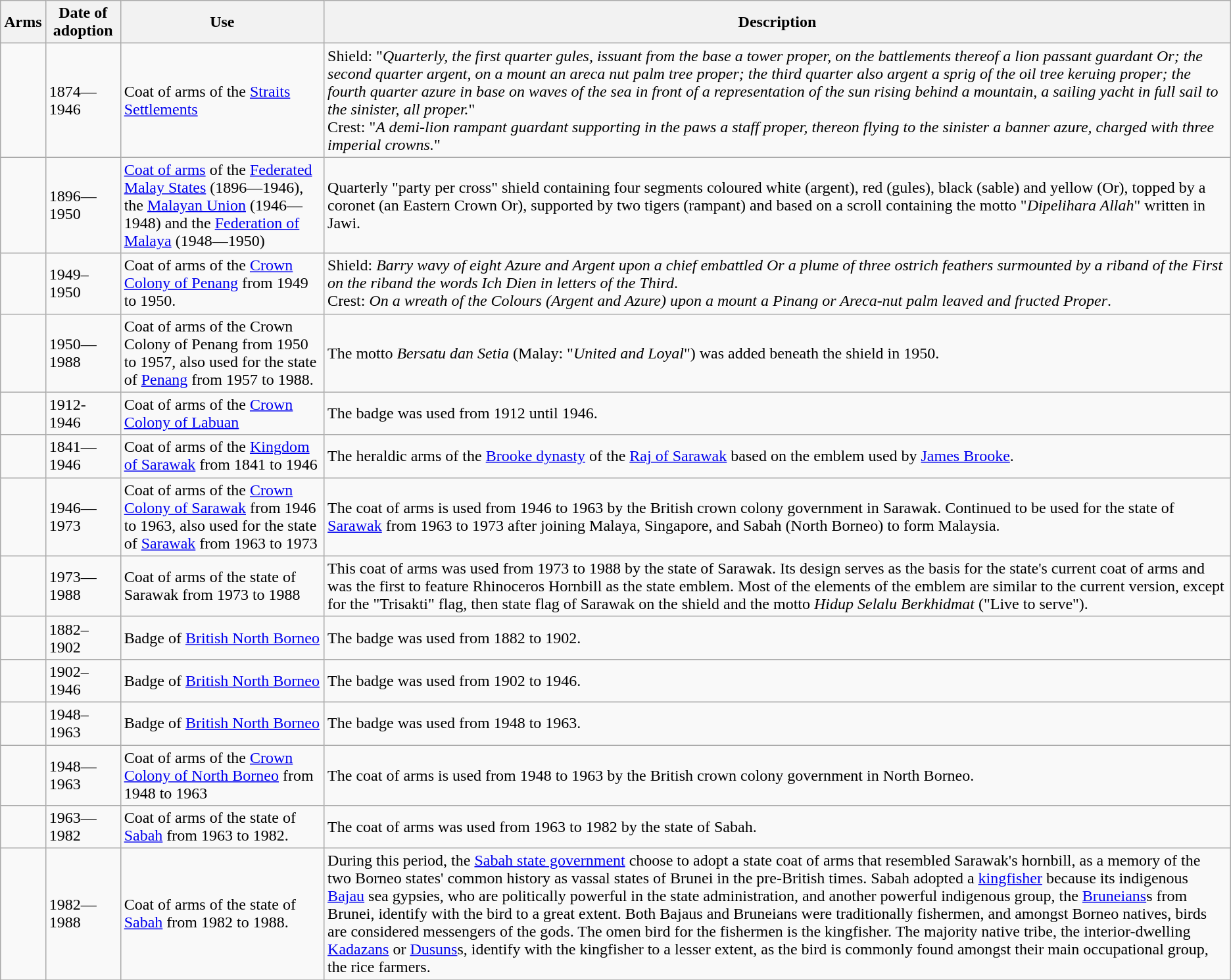<table class="wikitable">
<tr>
<th>Arms</th>
<th>Date of adoption</th>
<th>Use</th>
<th>Description</th>
</tr>
<tr>
<td></td>
<td>1874—1946</td>
<td>Coat of arms of the <a href='#'>Straits Settlements</a></td>
<td>Shield: "<em>Quarterly, the first quarter gules, issuant from the base a tower proper, on the battlements thereof a lion passant guardant Or; the second quarter argent, on a mount an areca nut palm tree proper; the third quarter also argent a sprig of the oil tree keruing proper; the fourth quarter azure in base on waves of the sea in front of a representation of the sun rising behind a mountain, a sailing yacht in full sail to the sinister, all proper.</em>"<br>Crest: "<em>A demi-lion rampant guardant supporting in the paws a staff proper, thereon flying to the sinister a banner azure, charged with three imperial crowns.</em>"</td>
</tr>
<tr>
<td></td>
<td>1896—1950</td>
<td><a href='#'>Coat of arms</a> of the <a href='#'>Federated Malay States</a> (1896—1946), the <a href='#'>Malayan Union</a> (1946—1948) and the <a href='#'>Federation of Malaya</a> (1948—1950)</td>
<td>Quarterly "party per cross" shield containing four segments coloured white (argent), red (gules), black (sable) and yellow (Or), topped by a coronet (an Eastern Crown Or), supported by two tigers (rampant) and based on a scroll containing the motto "<em>Dipelihara Allah</em>" written in Jawi.</td>
</tr>
<tr>
<td></td>
<td>1949–1950</td>
<td>Coat of arms of the <a href='#'>Crown Colony of Penang</a> from 1949 to 1950.</td>
<td>Shield: <em>Barry wavy of eight Azure and Argent upon a chief embattled Or a plume of three ostrich feathers surmounted by a riband of the First on the riband the words Ich Dien in letters of the Third</em>.<br>Crest: <em>On a wreath of the Colours (Argent and Azure) upon a mount a Pinang or Areca-nut palm leaved and fructed Proper</em>.</td>
</tr>
<tr>
<td></td>
<td>1950—1988</td>
<td>Coat of arms of the Crown Colony of Penang from 1950 to 1957, also used for the state of <a href='#'>Penang</a> from 1957 to 1988.</td>
<td>The motto <em>Bersatu dan Setia</em> (Malay: "<em>United and Loyal</em>") was added beneath the shield in 1950.</td>
</tr>
<tr>
<td></td>
<td>1912-1946</td>
<td>Coat of arms of the <a href='#'>Crown Colony of Labuan</a></td>
<td>The badge was used from 1912 until 1946.</td>
</tr>
<tr>
<td></td>
<td>1841—1946</td>
<td>Coat of arms of the <a href='#'>Kingdom of Sarawak</a> from 1841 to 1946</td>
<td>The heraldic arms of the <a href='#'>Brooke dynasty</a> of the <a href='#'>Raj of Sarawak</a> based on the emblem used by <a href='#'>James Brooke</a>.</td>
</tr>
<tr>
<td></td>
<td>1946—1973</td>
<td>Coat of arms of the <a href='#'>Crown Colony of Sarawak</a> from 1946 to 1963, also used for the state of <a href='#'>Sarawak</a> from 1963 to 1973</td>
<td>The coat of arms is used from 1946 to 1963 by the British crown colony government in Sarawak. Continued to be used for the state of <a href='#'>Sarawak</a> from 1963 to 1973 after joining Malaya, Singapore, and Sabah (North Borneo) to form Malaysia.</td>
</tr>
<tr>
<td></td>
<td>1973—1988</td>
<td>Coat of arms of the state of Sarawak from 1973 to 1988</td>
<td>This coat of arms was used from 1973 to 1988 by the state of Sarawak. Its design serves as the basis for the state's current coat of arms and was the first to feature Rhinoceros Hornbill as the state emblem. Most of the elements of the emblem are similar to the current version, except for the "Trisakti" flag, then state flag of Sarawak on the shield and the motto <em>Hidup Selalu Berkhidmat</em> ("Live to serve").</td>
</tr>
<tr>
<td></td>
<td>1882–1902</td>
<td>Badge of <a href='#'>British North Borneo</a></td>
<td>The badge was used from 1882 to 1902.</td>
</tr>
<tr>
<td></td>
<td>1902–1946</td>
<td>Badge of <a href='#'>British North Borneo</a></td>
<td>The badge was used from 1902 to 1946.</td>
</tr>
<tr>
<td></td>
<td>1948–1963</td>
<td>Badge of <a href='#'>British North Borneo</a></td>
<td>The badge was used from 1948 to 1963.</td>
</tr>
<tr>
<td></td>
<td>1948—1963</td>
<td>Coat of arms of the <a href='#'>Crown Colony of North Borneo</a> from 1948 to 1963</td>
<td>The coat of arms is used from 1948 to 1963 by the British crown colony government in North Borneo.</td>
</tr>
<tr>
<td></td>
<td>1963—1982</td>
<td>Coat of arms of the state of <a href='#'>Sabah</a> from 1963 to 1982.</td>
<td>The coat of arms was used from 1963 to 1982 by the state of Sabah.</td>
</tr>
<tr>
<td></td>
<td>1982—1988</td>
<td>Coat of arms of the state of <a href='#'>Sabah</a> from 1982 to 1988.</td>
<td>During this period, the <a href='#'>Sabah state government</a> choose to adopt a state coat of arms that resembled Sarawak's hornbill, as a memory of the two Borneo states' common history as vassal states of Brunei in the pre-British times. Sabah adopted a <a href='#'>kingfisher</a> because its indigenous <a href='#'>Bajau</a> sea gypsies, who are politically powerful in the state administration, and another powerful indigenous group, the <a href='#'>Bruneians</a>s from Brunei, identify with the bird to a great extent. Both Bajaus and Bruneians were traditionally fishermen, and amongst Borneo natives, birds are considered messengers of the gods. The omen bird for the fishermen is the kingfisher. The majority native tribe, the interior-dwelling <a href='#'>Kadazans</a> or <a href='#'>Dusuns</a>s, identify with the kingfisher to a lesser extent, as the bird is commonly found amongst their main occupational group, the rice farmers.</td>
</tr>
<tr>
</tr>
</table>
